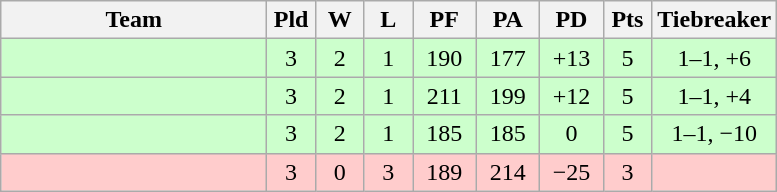<table class="wikitable" style="text-align:center;">
<tr>
<th width=170>Team</th>
<th width=25>Pld</th>
<th width=25>W</th>
<th width=25>L</th>
<th width=35>PF</th>
<th width=35>PA</th>
<th width=35>PD</th>
<th width=25>Pts</th>
<th width=50>Tiebreaker</th>
</tr>
<tr bgcolor="#ccffcc">
<td align="left"></td>
<td>3</td>
<td>2</td>
<td>1</td>
<td>190</td>
<td>177</td>
<td>+13</td>
<td>5</td>
<td>1–1, +6</td>
</tr>
<tr bgcolor="#ccffcc">
<td align="left"></td>
<td>3</td>
<td>2</td>
<td>1</td>
<td>211</td>
<td>199</td>
<td>+12</td>
<td>5</td>
<td>1–1, +4</td>
</tr>
<tr bgcolor=#ccffcc>
<td align="left"></td>
<td>3</td>
<td>2</td>
<td>1</td>
<td>185</td>
<td>185</td>
<td>0</td>
<td>5</td>
<td>1–1, −10</td>
</tr>
<tr bgcolor="#ffcccc">
<td align="left"></td>
<td>3</td>
<td>0</td>
<td>3</td>
<td>189</td>
<td>214</td>
<td>−25</td>
<td>3</td>
<td></td>
</tr>
</table>
